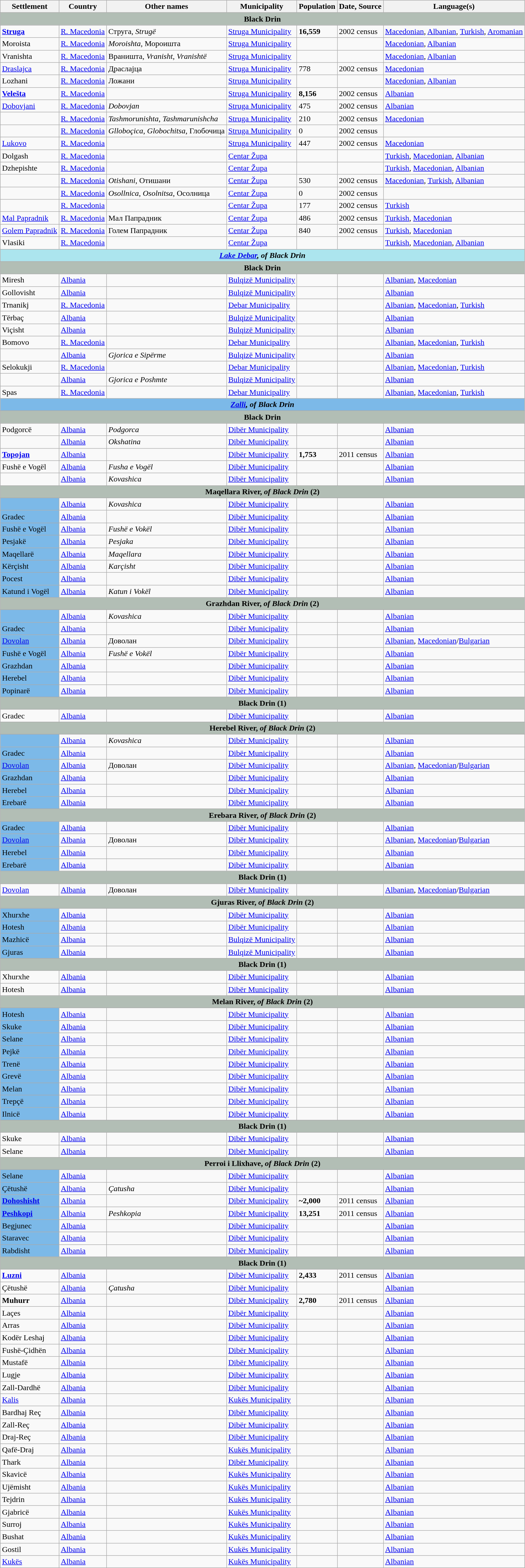<table class="sortable wikitable">
<tr>
<th>Settlement</th>
<th>Country</th>
<th class="unsortable">Other names</th>
<th>Municipality</th>
<th>Population</th>
<th class="unsortable">Date, Source</th>
<th>Language(s)</th>
</tr>
<tr>
<th style="background:#B2BEB5" colspan="7"><strong>Black Drin</strong></th>
</tr>
<tr>
<td><strong><a href='#'>Struga</a></strong></td>
<td> <a href='#'>R. Macedonia</a></td>
<td>Струга, <em>Strugë</em></td>
<td><a href='#'>Struga Municipality</a></td>
<td><strong>16,559</strong></td>
<td>2002 census</td>
<td><a href='#'>Macedonian</a>, <a href='#'>Albanian</a>, <a href='#'>Turkish</a>, <a href='#'>Aromanian</a></td>
</tr>
<tr>
<td>Moroista</td>
<td> <a href='#'>R. Macedonia</a></td>
<td><em>Moroishta</em>, Мороишта</td>
<td><a href='#'>Struga Municipality</a></td>
<td></td>
<td></td>
<td><a href='#'>Macedonian</a>, <a href='#'>Albanian</a></td>
</tr>
<tr>
<td>Vranishta</td>
<td> <a href='#'>R. Macedonia</a></td>
<td>Враништа, <em>Vranisht</em>, <em>Vranishtë</em></td>
<td><a href='#'>Struga Municipality</a></td>
<td></td>
<td></td>
<td><a href='#'>Macedonian</a>, <a href='#'>Albanian</a></td>
</tr>
<tr>
<td><a href='#'>Draslajca</a></td>
<td> <a href='#'>R. Macedonia</a></td>
<td>Драслајца</td>
<td><a href='#'>Struga Municipality</a></td>
<td>778</td>
<td>2002 census</td>
<td><a href='#'>Macedonian</a></td>
</tr>
<tr>
<td>Lozhani</td>
<td> <a href='#'>R. Macedonia</a></td>
<td>Ложани</td>
<td><a href='#'>Struga Municipality</a></td>
<td></td>
<td></td>
<td><a href='#'>Macedonian</a>, <a href='#'>Albanian</a></td>
</tr>
<tr>
<td><strong><a href='#'>Velešta</a></strong></td>
<td> <a href='#'>R. Macedonia</a></td>
<td></td>
<td><a href='#'>Struga Municipality</a></td>
<td><strong>8,156</strong></td>
<td>2002 census</td>
<td><a href='#'>Albanian</a></td>
</tr>
<tr>
<td><a href='#'>Dobovjani</a></td>
<td> <a href='#'>R. Macedonia</a></td>
<td><em>Dobovjan</em></td>
<td><a href='#'>Struga Municipality</a></td>
<td>475</td>
<td>2002 census</td>
<td><a href='#'>Albanian</a></td>
</tr>
<tr>
<td></td>
<td> <a href='#'>R. Macedonia</a></td>
<td><em>Tashmorunishta</em>, <em>Tashmarunishcha</em></td>
<td><a href='#'>Struga Municipality</a></td>
<td>210</td>
<td>2002 census</td>
<td><a href='#'>Macedonian</a></td>
</tr>
<tr>
<td></td>
<td> <a href='#'>R. Macedonia</a></td>
<td><em>Glloboçica</em>, <em>Globochitsa</em>, Глобочица</td>
<td><a href='#'>Struga Municipality</a></td>
<td>0</td>
<td>2002 census</td>
<td></td>
</tr>
<tr>
<td><a href='#'>Lukovo</a></td>
<td> <a href='#'>R. Macedonia</a></td>
<td></td>
<td><a href='#'>Struga Municipality</a></td>
<td>447</td>
<td>2002 census</td>
<td><a href='#'>Macedonian</a></td>
</tr>
<tr>
<td>Dolgash</td>
<td> <a href='#'>R. Macedonia</a></td>
<td></td>
<td><a href='#'>Centar Župa</a></td>
<td></td>
<td></td>
<td><a href='#'>Turkish</a>, <a href='#'>Macedonian</a>, <a href='#'>Albanian</a></td>
</tr>
<tr>
<td>Dzhepishte</td>
<td> <a href='#'>R. Macedonia</a></td>
<td></td>
<td><a href='#'>Centar Župa</a></td>
<td></td>
<td></td>
<td><a href='#'>Turkish</a>, <a href='#'>Macedonian</a>, <a href='#'>Albanian</a></td>
</tr>
<tr>
<td></td>
<td> <a href='#'>R. Macedonia</a></td>
<td><em>Otishani</em>, Отишани</td>
<td><a href='#'>Centar Župa</a></td>
<td>530</td>
<td>2002 census</td>
<td><a href='#'>Macedonian</a>, <a href='#'>Turkish</a>, <a href='#'>Albanian</a></td>
</tr>
<tr>
<td></td>
<td> <a href='#'>R. Macedonia</a></td>
<td><em>Osollnica</em>, <em>Osolnitsa</em>, Осолница</td>
<td><a href='#'>Centar Župa</a></td>
<td>0</td>
<td>2002 census</td>
<td></td>
</tr>
<tr>
<td></td>
<td> <a href='#'>R. Macedonia</a></td>
<td></td>
<td><a href='#'>Centar Župa</a></td>
<td>177</td>
<td>2002 census</td>
<td><a href='#'>Turkish</a></td>
</tr>
<tr>
<td><a href='#'>Mal Papradnik</a></td>
<td> <a href='#'>R. Macedonia</a></td>
<td>Мал Папрадник</td>
<td><a href='#'>Centar Župa</a></td>
<td>486</td>
<td>2002 census</td>
<td><a href='#'>Turkish</a>, <a href='#'>Macedonian</a></td>
</tr>
<tr>
<td><a href='#'>Golem Papradnik</a></td>
<td> <a href='#'>R. Macedonia</a></td>
<td>Голем Папрадник</td>
<td><a href='#'>Centar Župa</a></td>
<td>840</td>
<td>2002 census</td>
<td><a href='#'>Turkish</a>, <a href='#'>Macedonian</a></td>
</tr>
<tr>
<td>Vlasiki</td>
<td> <a href='#'>R. Macedonia</a></td>
<td></td>
<td><a href='#'>Centar Župa</a></td>
<td></td>
<td></td>
<td><a href='#'>Turkish</a>, <a href='#'>Macedonian</a>, <a href='#'>Albanian</a></td>
</tr>
<tr>
<th style="background:#ACE5EE" colspan="7"><em><a href='#'>Lake Debar</a>, of Black Drin</em></th>
</tr>
<tr>
<th style="background:#B2BEB5" colspan="7"><strong>Black Drin</strong></th>
</tr>
<tr>
<td>Miresh</td>
<td> <a href='#'>Albania</a></td>
<td></td>
<td><a href='#'>Bulqizë Municipality</a></td>
<td></td>
<td></td>
<td><a href='#'>Albanian</a>, <a href='#'>Macedonian</a></td>
</tr>
<tr>
<td>Gollovisht</td>
<td> <a href='#'>Albania</a></td>
<td></td>
<td><a href='#'>Bulqizë Municipality</a></td>
<td></td>
<td></td>
<td><a href='#'>Albanian</a></td>
</tr>
<tr>
<td>Trnanikj</td>
<td> <a href='#'>R. Macedonia</a></td>
<td></td>
<td><a href='#'>Debar Municipality</a></td>
<td></td>
<td></td>
<td><a href='#'>Albanian</a>, <a href='#'>Macedonian</a>, <a href='#'>Turkish</a></td>
</tr>
<tr>
<td>Tërbaç</td>
<td> <a href='#'>Albania</a></td>
<td></td>
<td><a href='#'>Bulqizë Municipality</a></td>
<td></td>
<td></td>
<td><a href='#'>Albanian</a></td>
</tr>
<tr>
<td>Viçisht</td>
<td> <a href='#'>Albania</a></td>
<td></td>
<td><a href='#'>Bulqizë Municipality</a></td>
<td></td>
<td></td>
<td><a href='#'>Albanian</a></td>
</tr>
<tr>
<td>Bomovo</td>
<td> <a href='#'>R. Macedonia</a></td>
<td></td>
<td><a href='#'>Debar Municipality</a></td>
<td></td>
<td></td>
<td><a href='#'>Albanian</a>, <a href='#'>Macedonian</a>, <a href='#'>Turkish</a></td>
</tr>
<tr>
<td></td>
<td> <a href='#'>Albania</a></td>
<td><em>Gjorica e Sipërme</em></td>
<td><a href='#'>Bulqizë Municipality</a></td>
<td></td>
<td></td>
<td><a href='#'>Albanian</a></td>
</tr>
<tr>
<td>Selokukji</td>
<td> <a href='#'>R. Macedonia</a></td>
<td></td>
<td><a href='#'>Debar Municipality</a></td>
<td></td>
<td></td>
<td><a href='#'>Albanian</a>, <a href='#'>Macedonian</a>, <a href='#'>Turkish</a></td>
</tr>
<tr>
<td></td>
<td> <a href='#'>Albania</a></td>
<td><em>Gjorica e Poshmte</em></td>
<td><a href='#'>Bulqizë Municipality</a></td>
<td></td>
<td></td>
<td><a href='#'>Albanian</a></td>
</tr>
<tr>
<td>Spas</td>
<td> <a href='#'>R. Macedonia</a></td>
<td></td>
<td><a href='#'>Debar Municipality</a></td>
<td></td>
<td></td>
<td><a href='#'>Albanian</a>, <a href='#'>Macedonian</a>, <a href='#'>Turkish</a></td>
</tr>
<tr>
<th style="background:#7CB9E8" colspan="7"><em><a href='#'>Zalli</a>, of Black Drin</em></th>
</tr>
<tr>
<th style="background:#B2BEB5" colspan="7"><strong>Black Drin</strong></th>
</tr>
<tr>
<td>Podgorcë</td>
<td> <a href='#'>Albania</a></td>
<td><em>Podgorca</em></td>
<td><a href='#'>Dibër Municipality</a></td>
<td></td>
<td></td>
<td><a href='#'>Albanian</a></td>
</tr>
<tr>
<td></td>
<td> <a href='#'>Albania</a></td>
<td><em>Okshatina</em></td>
<td><a href='#'>Dibër Municipality</a></td>
<td></td>
<td></td>
<td><a href='#'>Albanian</a></td>
</tr>
<tr>
<td><strong><a href='#'>Topojan</a></strong></td>
<td> <a href='#'>Albania</a></td>
<td></td>
<td><a href='#'>Dibër Municipality</a></td>
<td><strong>1,753</strong></td>
<td>2011 census</td>
<td><a href='#'>Albanian</a></td>
</tr>
<tr>
<td>Fushë e Vogël</td>
<td> <a href='#'>Albania</a></td>
<td><em>Fusha e Vogël</em></td>
<td><a href='#'>Dibër Municipality</a></td>
<td></td>
<td></td>
<td><a href='#'>Albanian</a></td>
</tr>
<tr>
<td></td>
<td> <a href='#'>Albania</a></td>
<td><em>Kovashica</em></td>
<td><a href='#'>Dibër Municipality</a></td>
<td></td>
<td></td>
<td><a href='#'>Albanian</a></td>
</tr>
<tr>
<th style="background:#B2BEB5" colspan="7"><strong>Maqellara River</strong>, <em>of Black Drin</em> (2)</th>
</tr>
<tr>
<td style="background:#7CB9E8"></td>
<td> <a href='#'>Albania</a></td>
<td><em>Kovashica</em></td>
<td><a href='#'>Dibër Municipality</a></td>
<td></td>
<td></td>
<td><a href='#'>Albanian</a></td>
</tr>
<tr>
<td style="background:#7CB9E8">Gradec</td>
<td> <a href='#'>Albania</a></td>
<td></td>
<td><a href='#'>Dibër Municipality</a></td>
<td></td>
<td></td>
<td><a href='#'>Albanian</a></td>
</tr>
<tr>
<td style="background:#7CB9E8">Fushë e Vogël</td>
<td> <a href='#'>Albania</a></td>
<td><em>Fushë e Vokël</em></td>
<td><a href='#'>Dibër Municipality</a></td>
<td></td>
<td></td>
<td><a href='#'>Albanian</a></td>
</tr>
<tr>
<td style="background:#7CB9E8">Pesjakë</td>
<td> <a href='#'>Albania</a></td>
<td><em>Pesjaka</em></td>
<td><a href='#'>Dibër Municipality</a></td>
<td></td>
<td></td>
<td><a href='#'>Albanian</a></td>
</tr>
<tr>
<td style="background:#7CB9E8">Maqellarë</td>
<td> <a href='#'>Albania</a></td>
<td><em>Maqellara</em></td>
<td><a href='#'>Dibër Municipality</a></td>
<td></td>
<td></td>
<td><a href='#'>Albanian</a></td>
</tr>
<tr>
<td style="background:#7CB9E8">Kërçisht</td>
<td> <a href='#'>Albania</a></td>
<td><em>Karçisht</em></td>
<td><a href='#'>Dibër Municipality</a></td>
<td></td>
<td></td>
<td><a href='#'>Albanian</a></td>
</tr>
<tr>
<td style="background:#7CB9E8">Pocest</td>
<td> <a href='#'>Albania</a></td>
<td></td>
<td><a href='#'>Dibër Municipality</a></td>
<td></td>
<td></td>
<td><a href='#'>Albanian</a></td>
</tr>
<tr>
<td style="background:#7CB9E8">Katund i Vogël</td>
<td> <a href='#'>Albania</a></td>
<td><em>Katun i Vokël</em></td>
<td><a href='#'>Dibër Municipality</a></td>
<td></td>
<td></td>
<td><a href='#'>Albanian</a></td>
</tr>
<tr>
<th style="background:#B2BEB5" colspan="7"><strong>Grazhdan River</strong>, <em>of Black Drin</em> (2)</th>
</tr>
<tr>
<td style="background:#7CB9E8"></td>
<td> <a href='#'>Albania</a></td>
<td><em>Kovashica</em></td>
<td><a href='#'>Dibër Municipality</a></td>
<td></td>
<td></td>
<td><a href='#'>Albanian</a></td>
</tr>
<tr>
<td style="background:#7CB9E8">Gradec</td>
<td> <a href='#'>Albania</a></td>
<td></td>
<td><a href='#'>Dibër Municipality</a></td>
<td></td>
<td></td>
<td><a href='#'>Albanian</a></td>
</tr>
<tr>
<td style="background:#7CB9E8"><a href='#'>Dovolan</a></td>
<td> <a href='#'>Albania</a></td>
<td>Доволан</td>
<td><a href='#'>Dibër Municipality</a></td>
<td></td>
<td></td>
<td><a href='#'>Albanian</a>, <a href='#'>Macedonian</a>/<a href='#'>Bulgarian</a></td>
</tr>
<tr>
<td style="background:#7CB9E8">Fushë e Vogël</td>
<td> <a href='#'>Albania</a></td>
<td><em>Fushë e Vokël</em></td>
<td><a href='#'>Dibër Municipality</a></td>
<td></td>
<td></td>
<td><a href='#'>Albanian</a></td>
</tr>
<tr>
<td style="background:#7CB9E8">Grazhdan</td>
<td> <a href='#'>Albania</a></td>
<td></td>
<td><a href='#'>Dibër Municipality</a></td>
<td></td>
<td></td>
<td><a href='#'>Albanian</a></td>
</tr>
<tr>
<td style="background:#7CB9E8">Herebel</td>
<td> <a href='#'>Albania</a></td>
<td></td>
<td><a href='#'>Dibër Municipality</a></td>
<td></td>
<td></td>
<td><a href='#'>Albanian</a></td>
</tr>
<tr>
<td style="background:#7CB9E8">Popinarë</td>
<td> <a href='#'>Albania</a></td>
<td></td>
<td><a href='#'>Dibër Municipality</a></td>
<td></td>
<td></td>
<td><a href='#'>Albanian</a></td>
</tr>
<tr>
<th style="background:#B2BEB5" colspan="7"><strong>Black Drin</strong> (1)</th>
</tr>
<tr>
<td>Gradec</td>
<td> <a href='#'>Albania</a></td>
<td></td>
<td><a href='#'>Dibër Municipality</a></td>
<td></td>
<td></td>
<td><a href='#'>Albanian</a></td>
</tr>
<tr>
<th style="background:#B2BEB5" colspan="7"><strong>Herebel River</strong>, <em>of Black Drin</em> (2)</th>
</tr>
<tr>
<td style="background:#7CB9E8"></td>
<td> <a href='#'>Albania</a></td>
<td><em>Kovashica</em></td>
<td><a href='#'>Dibër Municipality</a></td>
<td></td>
<td></td>
<td><a href='#'>Albanian</a></td>
</tr>
<tr>
<td style="background:#7CB9E8">Gradec</td>
<td> <a href='#'>Albania</a></td>
<td></td>
<td><a href='#'>Dibër Municipality</a></td>
<td></td>
<td></td>
<td><a href='#'>Albanian</a></td>
</tr>
<tr>
<td style="background:#7CB9E8"><a href='#'>Dovolan</a></td>
<td> <a href='#'>Albania</a></td>
<td>Доволан</td>
<td><a href='#'>Dibër Municipality</a></td>
<td></td>
<td></td>
<td><a href='#'>Albanian</a>, <a href='#'>Macedonian</a>/<a href='#'>Bulgarian</a></td>
</tr>
<tr>
<td style="background:#7CB9E8">Grazhdan</td>
<td> <a href='#'>Albania</a></td>
<td></td>
<td><a href='#'>Dibër Municipality</a></td>
<td></td>
<td></td>
<td><a href='#'>Albanian</a></td>
</tr>
<tr>
<td style="background:#7CB9E8">Herebel</td>
<td> <a href='#'>Albania</a></td>
<td></td>
<td><a href='#'>Dibër Municipality</a></td>
<td></td>
<td></td>
<td><a href='#'>Albanian</a></td>
</tr>
<tr>
<td style="background:#7CB9E8">Erebarë</td>
<td> <a href='#'>Albania</a></td>
<td></td>
<td><a href='#'>Dibër Municipality</a></td>
<td></td>
<td></td>
<td><a href='#'>Albanian</a></td>
</tr>
<tr>
<th style="background:#B2BEB5" colspan="7"><strong>Erebara River</strong>, <em>of Black Drin</em> (2)</th>
</tr>
<tr>
<td style="background:#7CB9E8">Gradec</td>
<td> <a href='#'>Albania</a></td>
<td></td>
<td><a href='#'>Dibër Municipality</a></td>
<td></td>
<td></td>
<td><a href='#'>Albanian</a></td>
</tr>
<tr>
<td style="background:#7CB9E8"><a href='#'>Dovolan</a></td>
<td> <a href='#'>Albania</a></td>
<td>Доволан</td>
<td><a href='#'>Dibër Municipality</a></td>
<td></td>
<td></td>
<td><a href='#'>Albanian</a>, <a href='#'>Macedonian</a>/<a href='#'>Bulgarian</a></td>
</tr>
<tr>
<td style="background:#7CB9E8">Herebel</td>
<td> <a href='#'>Albania</a></td>
<td></td>
<td><a href='#'>Dibër Municipality</a></td>
<td></td>
<td></td>
<td><a href='#'>Albanian</a></td>
</tr>
<tr>
<td style="background:#7CB9E8">Erebarë</td>
<td> <a href='#'>Albania</a></td>
<td></td>
<td><a href='#'>Dibër Municipality</a></td>
<td></td>
<td></td>
<td><a href='#'>Albanian</a></td>
</tr>
<tr>
<th style="background:#B2BEB5" colspan="7"><strong>Black Drin</strong> (1)</th>
</tr>
<tr>
<td><a href='#'>Dovolan</a></td>
<td> <a href='#'>Albania</a></td>
<td>Доволан</td>
<td><a href='#'>Dibër Municipality</a></td>
<td></td>
<td></td>
<td><a href='#'>Albanian</a>, <a href='#'>Macedonian</a>/<a href='#'>Bulgarian</a></td>
</tr>
<tr>
<th style="background:#B2BEB5" colspan="7"><strong>Gjuras River</strong>, <em>of Black Drin</em> (2)</th>
</tr>
<tr>
<td style="background:#7CB9E8">Xhurxhe</td>
<td> <a href='#'>Albania</a></td>
<td></td>
<td><a href='#'>Dibër Municipality</a></td>
<td></td>
<td></td>
<td><a href='#'>Albanian</a></td>
</tr>
<tr>
<td style="background:#7CB9E8">Hotesh</td>
<td> <a href='#'>Albania</a></td>
<td></td>
<td><a href='#'>Dibër Municipality</a></td>
<td></td>
<td></td>
<td><a href='#'>Albanian</a></td>
</tr>
<tr>
<td style="background:#7CB9E8">Mazhicë</td>
<td> <a href='#'>Albania</a></td>
<td></td>
<td><a href='#'>Bulqizë Municipality</a></td>
<td></td>
<td></td>
<td><a href='#'>Albanian</a></td>
</tr>
<tr>
<td style="background:#7CB9E8">Gjuras</td>
<td> <a href='#'>Albania</a></td>
<td></td>
<td><a href='#'>Bulqizë Municipality</a></td>
<td></td>
<td></td>
<td><a href='#'>Albanian</a></td>
</tr>
<tr>
<th style="background:#B2BEB5" colspan="7"><strong>Black Drin</strong> (1)</th>
</tr>
<tr>
<td>Xhurxhe</td>
<td> <a href='#'>Albania</a></td>
<td></td>
<td><a href='#'>Dibër Municipality</a></td>
<td></td>
<td></td>
<td><a href='#'>Albanian</a></td>
</tr>
<tr>
<td>Hotesh</td>
<td> <a href='#'>Albania</a></td>
<td></td>
<td><a href='#'>Dibër Municipality</a></td>
<td></td>
<td></td>
<td><a href='#'>Albanian</a></td>
</tr>
<tr>
<th style="background:#B2BEB5" colspan="7"><strong>Melan River</strong>, <em>of Black Drin</em> (2)</th>
</tr>
<tr>
<td style="background:#7CB9E8">Hotesh</td>
<td> <a href='#'>Albania</a></td>
<td></td>
<td><a href='#'>Dibër Municipality</a></td>
<td></td>
<td></td>
<td><a href='#'>Albanian</a></td>
</tr>
<tr>
<td style="background:#7CB9E8">Skuke</td>
<td> <a href='#'>Albania</a></td>
<td></td>
<td><a href='#'>Dibër Municipality</a></td>
<td></td>
<td></td>
<td><a href='#'>Albanian</a></td>
</tr>
<tr>
<td style="background:#7CB9E8">Selane</td>
<td> <a href='#'>Albania</a></td>
<td></td>
<td><a href='#'>Dibër Municipality</a></td>
<td></td>
<td></td>
<td><a href='#'>Albanian</a></td>
</tr>
<tr>
<td style="background:#7CB9E8">Pejkë</td>
<td> <a href='#'>Albania</a></td>
<td></td>
<td><a href='#'>Dibër Municipality</a></td>
<td></td>
<td></td>
<td><a href='#'>Albanian</a></td>
</tr>
<tr>
<td style="background:#7CB9E8">Trenë</td>
<td> <a href='#'>Albania</a></td>
<td></td>
<td><a href='#'>Dibër Municipality</a></td>
<td></td>
<td></td>
<td><a href='#'>Albanian</a></td>
</tr>
<tr>
<td style="background:#7CB9E8">Grevë</td>
<td> <a href='#'>Albania</a></td>
<td></td>
<td><a href='#'>Dibër Municipality</a></td>
<td></td>
<td></td>
<td><a href='#'>Albanian</a></td>
</tr>
<tr>
<td style="background:#7CB9E8">Melan</td>
<td> <a href='#'>Albania</a></td>
<td></td>
<td><a href='#'>Dibër Municipality</a></td>
<td></td>
<td></td>
<td><a href='#'>Albanian</a></td>
</tr>
<tr>
<td style="background:#7CB9E8">Trepçë</td>
<td> <a href='#'>Albania</a></td>
<td></td>
<td><a href='#'>Dibër Municipality</a></td>
<td></td>
<td></td>
<td><a href='#'>Albanian</a></td>
</tr>
<tr>
<td style="background:#7CB9E8">Ilnicë</td>
<td> <a href='#'>Albania</a></td>
<td></td>
<td><a href='#'>Dibër Municipality</a></td>
<td></td>
<td></td>
<td><a href='#'>Albanian</a></td>
</tr>
<tr>
<th style="background:#B2BEB5" colspan="7"><strong>Black Drin</strong> (1)</th>
</tr>
<tr>
<td>Skuke</td>
<td> <a href='#'>Albania</a></td>
<td></td>
<td><a href='#'>Dibër Municipality</a></td>
<td></td>
<td></td>
<td><a href='#'>Albanian</a></td>
</tr>
<tr>
<td>Selane</td>
<td> <a href='#'>Albania</a></td>
<td></td>
<td><a href='#'>Dibër Municipality</a></td>
<td></td>
<td></td>
<td><a href='#'>Albanian</a></td>
</tr>
<tr>
<th style="background:#B2BEB5" colspan="7"><strong>Perroi i Llixhave</strong>, <em>of Black Drin</em> (2)</th>
</tr>
<tr>
<td style="background:#7CB9E8">Selane</td>
<td> <a href='#'>Albania</a></td>
<td></td>
<td><a href='#'>Dibër Municipality</a></td>
<td></td>
<td></td>
<td><a href='#'>Albanian</a></td>
</tr>
<tr>
<td style="background:#7CB9E8">Çëtushë</td>
<td> <a href='#'>Albania</a></td>
<td><em>Çatusha</em></td>
<td><a href='#'>Dibër Municipality</a></td>
<td></td>
<td></td>
<td><a href='#'>Albanian</a></td>
</tr>
<tr>
<td style="background:#7CB9E8"><strong><a href='#'>Dohoshisht</a></strong></td>
<td> <a href='#'>Albania</a></td>
<td></td>
<td><a href='#'>Dibër Municipality</a></td>
<td><strong>~2,000</strong></td>
<td>2011 census</td>
<td><a href='#'>Albanian</a></td>
</tr>
<tr>
<td style="background:#7CB9E8"><strong><a href='#'>Peshkopi</a></strong></td>
<td> <a href='#'>Albania</a></td>
<td><em>Peshkopia</em></td>
<td><a href='#'>Dibër Municipality</a></td>
<td><strong>13,251</strong></td>
<td>2011 census</td>
<td><a href='#'>Albanian</a></td>
</tr>
<tr>
<td style="background:#7CB9E8">Begjunec</td>
<td> <a href='#'>Albania</a></td>
<td></td>
<td><a href='#'>Dibër Municipality</a></td>
<td></td>
<td></td>
<td><a href='#'>Albanian</a></td>
</tr>
<tr>
<td style="background:#7CB9E8">Staravec</td>
<td> <a href='#'>Albania</a></td>
<td></td>
<td><a href='#'>Dibër Municipality</a></td>
<td></td>
<td></td>
<td><a href='#'>Albanian</a></td>
</tr>
<tr>
<td style="background:#7CB9E8">Rabdisht</td>
<td> <a href='#'>Albania</a></td>
<td></td>
<td><a href='#'>Dibër Municipality</a></td>
<td></td>
<td></td>
<td><a href='#'>Albanian</a></td>
</tr>
<tr>
<th style="background:#B2BEB5" colspan="7"><strong>Black Drin</strong> (1)</th>
</tr>
<tr>
<td><strong><a href='#'>Luzni</a></strong></td>
<td> <a href='#'>Albania</a></td>
<td></td>
<td><a href='#'>Dibër Municipality</a></td>
<td><strong>2,433</strong></td>
<td>2011 census</td>
<td><a href='#'>Albanian</a></td>
</tr>
<tr>
<td>Çëtushë</td>
<td> <a href='#'>Albania</a></td>
<td><em>Çatusha</em></td>
<td><a href='#'>Dibër Municipality</a></td>
<td></td>
<td></td>
<td><a href='#'>Albanian</a></td>
</tr>
<tr>
<td><strong>Muhurr</strong></td>
<td> <a href='#'>Albania</a></td>
<td></td>
<td><a href='#'>Dibër Municipality</a></td>
<td><strong>2,780</strong></td>
<td>2011 census</td>
<td><a href='#'>Albanian</a></td>
</tr>
<tr>
<td>Laçes</td>
<td> <a href='#'>Albania</a></td>
<td></td>
<td><a href='#'>Dibër Municipality</a></td>
<td></td>
<td></td>
<td><a href='#'>Albanian</a></td>
</tr>
<tr>
<td>Arras</td>
<td> <a href='#'>Albania</a></td>
<td></td>
<td><a href='#'>Dibër Municipality</a></td>
<td></td>
<td></td>
<td><a href='#'>Albanian</a></td>
</tr>
<tr>
<td>Kodër Leshaj</td>
<td> <a href='#'>Albania</a></td>
<td></td>
<td><a href='#'>Dibër Municipality</a></td>
<td></td>
<td></td>
<td><a href='#'>Albanian</a></td>
</tr>
<tr>
<td>Fushë-Çidhën</td>
<td> <a href='#'>Albania</a></td>
<td></td>
<td><a href='#'>Dibër Municipality</a></td>
<td></td>
<td></td>
<td><a href='#'>Albanian</a></td>
</tr>
<tr>
<td>Mustafë</td>
<td> <a href='#'>Albania</a></td>
<td></td>
<td><a href='#'>Dibër Municipality</a></td>
<td></td>
<td></td>
<td><a href='#'>Albanian</a></td>
</tr>
<tr>
<td>Lugje</td>
<td> <a href='#'>Albania</a></td>
<td></td>
<td><a href='#'>Dibër Municipality</a></td>
<td></td>
<td></td>
<td><a href='#'>Albanian</a></td>
</tr>
<tr>
<td>Zall-Dardhë</td>
<td> <a href='#'>Albania</a></td>
<td></td>
<td><a href='#'>Dibër Municipality</a></td>
<td></td>
<td></td>
<td><a href='#'>Albanian</a></td>
</tr>
<tr>
<td><a href='#'>Kalis</a></td>
<td> <a href='#'>Albania</a></td>
<td></td>
<td><a href='#'>Kukës Municipality</a></td>
<td></td>
<td></td>
<td><a href='#'>Albanian</a></td>
</tr>
<tr>
<td>Bardhaj Reç</td>
<td> <a href='#'>Albania</a></td>
<td></td>
<td><a href='#'>Dibër Municipality</a></td>
<td></td>
<td></td>
<td><a href='#'>Albanian</a></td>
</tr>
<tr>
<td>Zall-Reç</td>
<td> <a href='#'>Albania</a></td>
<td></td>
<td><a href='#'>Dibër Municipality</a></td>
<td></td>
<td></td>
<td><a href='#'>Albanian</a></td>
</tr>
<tr>
<td>Draj-Reç</td>
<td> <a href='#'>Albania</a></td>
<td></td>
<td><a href='#'>Dibër Municipality</a></td>
<td></td>
<td></td>
<td><a href='#'>Albanian</a></td>
</tr>
<tr>
<td>Qafë-Draj</td>
<td> <a href='#'>Albania</a></td>
<td></td>
<td><a href='#'>Kukës Municipality</a></td>
<td></td>
<td></td>
<td><a href='#'>Albanian</a></td>
</tr>
<tr>
<td>Thark</td>
<td> <a href='#'>Albania</a></td>
<td></td>
<td><a href='#'>Dibër Municipality</a></td>
<td></td>
<td></td>
<td><a href='#'>Albanian</a></td>
</tr>
<tr>
<td>Skavicë</td>
<td> <a href='#'>Albania</a></td>
<td></td>
<td><a href='#'>Kukës Municipality</a></td>
<td></td>
<td></td>
<td><a href='#'>Albanian</a></td>
</tr>
<tr>
<td>Ujëmisht</td>
<td> <a href='#'>Albania</a></td>
<td></td>
<td><a href='#'>Kukës Municipality</a></td>
<td></td>
<td></td>
<td><a href='#'>Albanian</a></td>
</tr>
<tr>
<td>Tejdrin</td>
<td> <a href='#'>Albania</a></td>
<td></td>
<td><a href='#'>Kukës Municipality</a></td>
<td></td>
<td></td>
<td><a href='#'>Albanian</a></td>
</tr>
<tr>
<td>Gjabricë</td>
<td> <a href='#'>Albania</a></td>
<td></td>
<td><a href='#'>Kukës Municipality</a></td>
<td></td>
<td></td>
<td><a href='#'>Albanian</a></td>
</tr>
<tr>
<td>Surroj</td>
<td> <a href='#'>Albania</a></td>
<td></td>
<td><a href='#'>Kukës Municipality</a></td>
<td></td>
<td></td>
<td><a href='#'>Albanian</a></td>
</tr>
<tr>
<td>Bushat</td>
<td> <a href='#'>Albania</a></td>
<td></td>
<td><a href='#'>Kukës Municipality</a></td>
<td></td>
<td></td>
<td><a href='#'>Albanian</a></td>
</tr>
<tr>
<td>Gostil</td>
<td> <a href='#'>Albania</a></td>
<td></td>
<td><a href='#'>Kukës Municipality</a></td>
<td></td>
<td></td>
<td><a href='#'>Albanian</a></td>
</tr>
<tr>
<td><a href='#'>Kukës</a></td>
<td> <a href='#'>Albania</a></td>
<td></td>
<td><a href='#'>Kukës Municipality</a></td>
<td></td>
<td></td>
<td><a href='#'>Albanian</a></td>
</tr>
</table>
